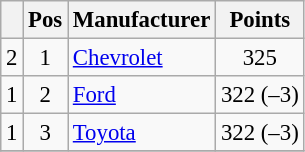<table class="wikitable" style="font-size: 95%">
<tr>
<th></th>
<th>Pos</th>
<th>Manufacturer</th>
<th>Points</th>
</tr>
<tr>
<td align="left"> 2</td>
<td style="text-align:center;">1</td>
<td><a href='#'>Chevrolet</a></td>
<td style="text-align:center;">325</td>
</tr>
<tr>
<td align="left"> 1</td>
<td style="text-align:center;">2</td>
<td><a href='#'>Ford</a></td>
<td style="text-align:center;">322 (–3)</td>
</tr>
<tr>
<td align="left"> 1</td>
<td style="text-align:center;">3</td>
<td><a href='#'>Toyota</a></td>
<td style="text-align:center;">322 (–3)</td>
</tr>
<tr class="sortbottom">
</tr>
</table>
